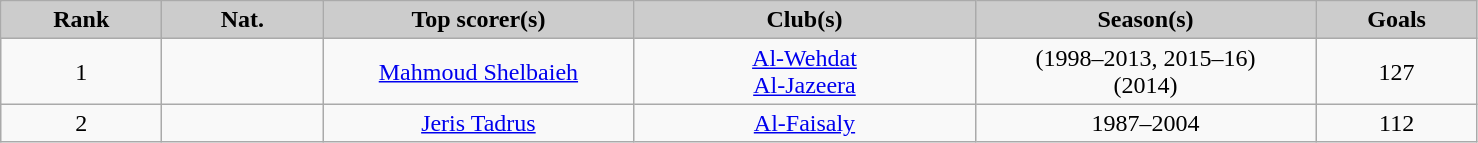<table class="wikitable sortable">
<tr style="background:#ccc; text-align:center;">
<td style="width:100px;"><strong>Rank</strong></td>
<td style="width:100px;"><strong>Nat.</strong></td>
<td style="width:200px;"><strong>Top scorer(s)</strong></td>
<td style="width:220px;"><strong>Club(s)</strong></td>
<td style="width:220px;"><strong>Season(s)</strong></td>
<td style="width:100px;"><strong>Goals</strong></td>
</tr>
<tr align=center>
<td>1</td>
<td></td>
<td><a href='#'>Mahmoud Shelbaieh</a></td>
<td><a href='#'>Al-Wehdat</a> <br> <a href='#'>Al-Jazeera</a></td>
<td>(1998–2013, 2015–16) <br> (2014)</td>
<td>127</td>
</tr>
<tr align=center>
<td>2</td>
<td></td>
<td><a href='#'>Jeris Tadrus</a></td>
<td><a href='#'>Al-Faisaly</a></td>
<td>1987–2004</td>
<td>112</td>
</tr>
</table>
